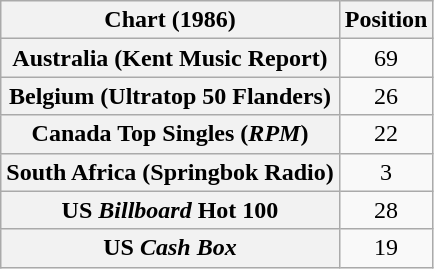<table class="wikitable sortable plainrowheaders" style="text-align:center">
<tr>
<th>Chart (1986)</th>
<th>Position</th>
</tr>
<tr>
<th scope="row">Australia (Kent Music Report)</th>
<td>69</td>
</tr>
<tr>
<th scope="row">Belgium (Ultratop 50 Flanders)</th>
<td>26</td>
</tr>
<tr>
<th scope="row">Canada Top Singles (<em>RPM</em>)</th>
<td>22</td>
</tr>
<tr>
<th scope="row">South Africa (Springbok Radio)</th>
<td>3</td>
</tr>
<tr>
<th scope="row">US <em>Billboard</em> Hot 100</th>
<td>28</td>
</tr>
<tr>
<th scope="row">US <em>Cash Box</em></th>
<td>19</td>
</tr>
</table>
